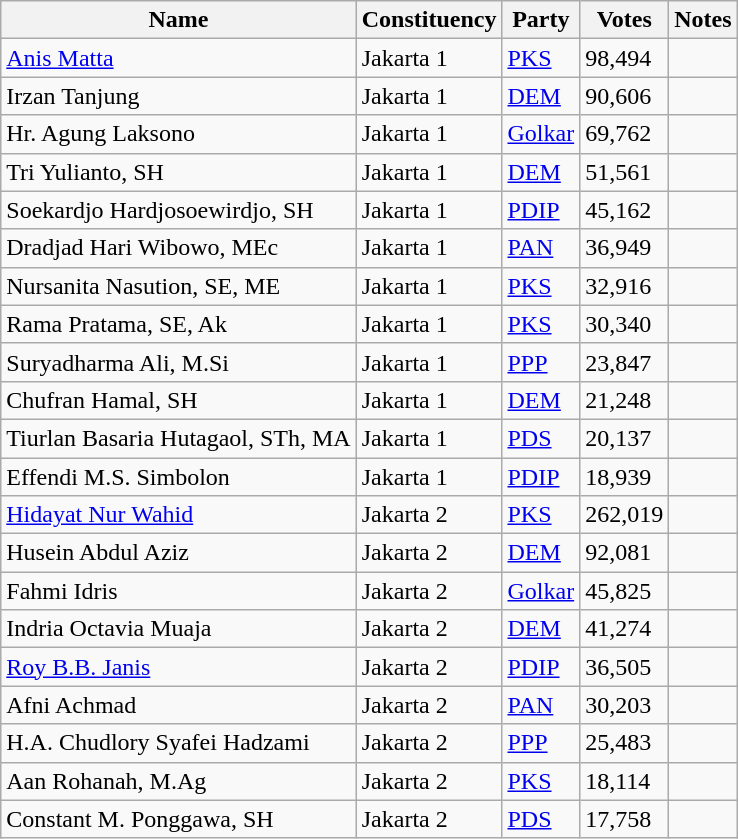<table class="wikitable sortable">
<tr>
<th>Name</th>
<th>Constituency</th>
<th>Party</th>
<th>Votes</th>
<th>Notes</th>
</tr>
<tr>
<td><a href='#'>Anis Matta</a></td>
<td>Jakarta 1</td>
<td><a href='#'>PKS</a></td>
<td>98,494</td>
<td></td>
</tr>
<tr>
<td>Irzan Tanjung</td>
<td>Jakarta 1</td>
<td><a href='#'>DEM</a></td>
<td>90,606</td>
<td></td>
</tr>
<tr>
<td>Hr. Agung Laksono</td>
<td>Jakarta 1</td>
<td><a href='#'>Golkar</a></td>
<td>69,762</td>
<td></td>
</tr>
<tr>
<td>Tri Yulianto, SH</td>
<td>Jakarta 1</td>
<td><a href='#'>DEM</a></td>
<td>51,561</td>
<td></td>
</tr>
<tr>
<td>Soekardjo Hardjosoewirdjo, SH</td>
<td>Jakarta 1</td>
<td><a href='#'>PDIP</a></td>
<td>45,162</td>
<td></td>
</tr>
<tr>
<td>Dradjad Hari Wibowo, MEc</td>
<td>Jakarta 1</td>
<td><a href='#'>PAN</a></td>
<td>36,949</td>
<td></td>
</tr>
<tr>
<td>Nursanita Nasution, SE, ME</td>
<td>Jakarta 1</td>
<td><a href='#'>PKS</a></td>
<td>32,916</td>
<td></td>
</tr>
<tr>
<td>Rama Pratama, SE, Ak</td>
<td>Jakarta 1</td>
<td><a href='#'>PKS</a></td>
<td>30,340</td>
<td></td>
</tr>
<tr>
<td>Suryadharma Ali, M.Si</td>
<td>Jakarta 1</td>
<td><a href='#'>PPP</a></td>
<td>23,847</td>
<td></td>
</tr>
<tr>
<td>Chufran Hamal, SH</td>
<td>Jakarta 1</td>
<td><a href='#'>DEM</a></td>
<td>21,248</td>
<td></td>
</tr>
<tr>
<td>Tiurlan Basaria Hutagaol, STh, MA</td>
<td>Jakarta 1</td>
<td><a href='#'>PDS</a></td>
<td>20,137</td>
<td></td>
</tr>
<tr>
<td>Effendi M.S. Simbolon</td>
<td>Jakarta 1</td>
<td><a href='#'>PDIP</a></td>
<td>18,939</td>
<td></td>
</tr>
<tr>
<td><a href='#'>Hidayat Nur Wahid</a></td>
<td>Jakarta 2</td>
<td><a href='#'>PKS</a></td>
<td>262,019</td>
<td></td>
</tr>
<tr>
<td>Husein Abdul Aziz</td>
<td>Jakarta 2</td>
<td><a href='#'>DEM</a></td>
<td>92,081</td>
<td></td>
</tr>
<tr>
<td>Fahmi Idris</td>
<td>Jakarta 2</td>
<td><a href='#'>Golkar</a></td>
<td>45,825</td>
<td></td>
</tr>
<tr>
<td>Indria Octavia Muaja</td>
<td>Jakarta 2</td>
<td><a href='#'>DEM</a></td>
<td>41,274</td>
<td></td>
</tr>
<tr>
<td><a href='#'>Roy B.B. Janis</a></td>
<td>Jakarta 2</td>
<td><a href='#'>PDIP</a></td>
<td>36,505</td>
<td></td>
</tr>
<tr>
<td>Afni Achmad</td>
<td>Jakarta 2</td>
<td><a href='#'>PAN</a></td>
<td>30,203</td>
<td></td>
</tr>
<tr>
<td>H.A. Chudlory Syafei Hadzami</td>
<td>Jakarta 2</td>
<td><a href='#'>PPP</a></td>
<td>25,483</td>
<td></td>
</tr>
<tr>
<td>Aan Rohanah, M.Ag</td>
<td>Jakarta 2</td>
<td><a href='#'>PKS</a></td>
<td>18,114</td>
<td></td>
</tr>
<tr>
<td>Constant M. Ponggawa, SH</td>
<td>Jakarta 2</td>
<td><a href='#'>PDS</a></td>
<td>17,758</td>
<td></td>
</tr>
</table>
